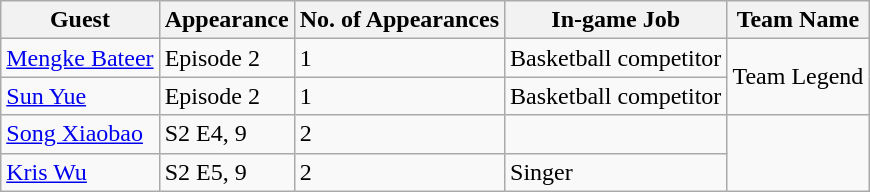<table class="wikitable">
<tr>
<th>Guest</th>
<th>Appearance</th>
<th>No. of Appearances</th>
<th>In-game Job</th>
<th>Team Name</th>
</tr>
<tr>
<td><a href='#'>Mengke Bateer</a></td>
<td>Episode 2</td>
<td>1</td>
<td>Basketball competitor</td>
<td rowspan="2">Team Legend</td>
</tr>
<tr>
<td><a href='#'>Sun Yue</a></td>
<td>Episode 2</td>
<td>1</td>
<td>Basketball competitor</td>
</tr>
<tr>
<td><a href='#'>Song Xiaobao</a></td>
<td>S2 E4, 9</td>
<td>2</td>
<td></td>
</tr>
<tr>
<td><a href='#'>Kris Wu</a></td>
<td>S2 E5, 9</td>
<td>2</td>
<td>Singer</td>
</tr>
</table>
